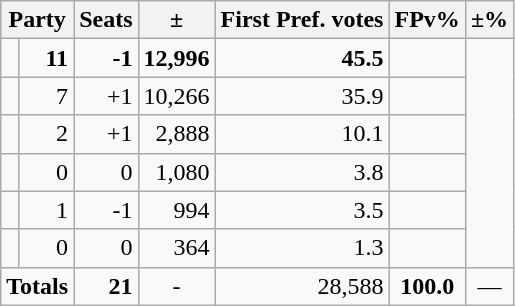<table class=wikitable>
<tr>
<th colspan=2 align=center>Party</th>
<th valign=top>Seats</th>
<th valign=top>±</th>
<th valign=top>First Pref. votes</th>
<th valign=top>FPv%</th>
<th valign=top>±%</th>
</tr>
<tr>
<td></td>
<td align=right><strong>11</strong></td>
<td align=right><strong>-1</strong></td>
<td align=right><strong>12,996</strong></td>
<td align=right><strong>45.5</strong></td>
<td align=right></td>
</tr>
<tr>
<td></td>
<td align=right>7</td>
<td align=right>+1</td>
<td align=right>10,266</td>
<td align=right>35.9</td>
<td align=right></td>
</tr>
<tr>
<td></td>
<td align=right>2</td>
<td align=right>+1</td>
<td align=right>2,888</td>
<td align=right>10.1</td>
<td align=right></td>
</tr>
<tr>
<td></td>
<td align=right>0</td>
<td align=right>0</td>
<td align=right>1,080</td>
<td align=right>3.8</td>
<td align=right></td>
</tr>
<tr>
<td></td>
<td align=right>1</td>
<td align=right>-1</td>
<td align=right>994</td>
<td align=right>3.5</td>
<td align=right></td>
</tr>
<tr>
<td></td>
<td align=right>0</td>
<td align=right>0</td>
<td align=right>364</td>
<td align=right>1.3</td>
<td align=right></td>
</tr>
<tr>
<td colspan=2 align=center><strong>Totals</strong></td>
<td align=right><strong>21</strong></td>
<td align=center>-</td>
<td align=right>28,588</td>
<td align=center><strong>100.0</strong></td>
<td align=center>—</td>
</tr>
</table>
